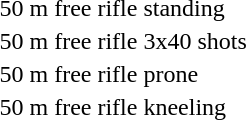<table>
<tr>
<td>50 m free rifle standing</td>
<td></td>
<td></td>
<td></td>
</tr>
<tr>
<td>50 m free rifle 3x40 shots</td>
<td></td>
<td></td>
<td></td>
</tr>
<tr>
<td>50 m free rifle prone</td>
<td></td>
<td></td>
<td></td>
</tr>
<tr>
<td>50 m free rifle kneeling</td>
<td></td>
<td></td>
<td></td>
</tr>
</table>
